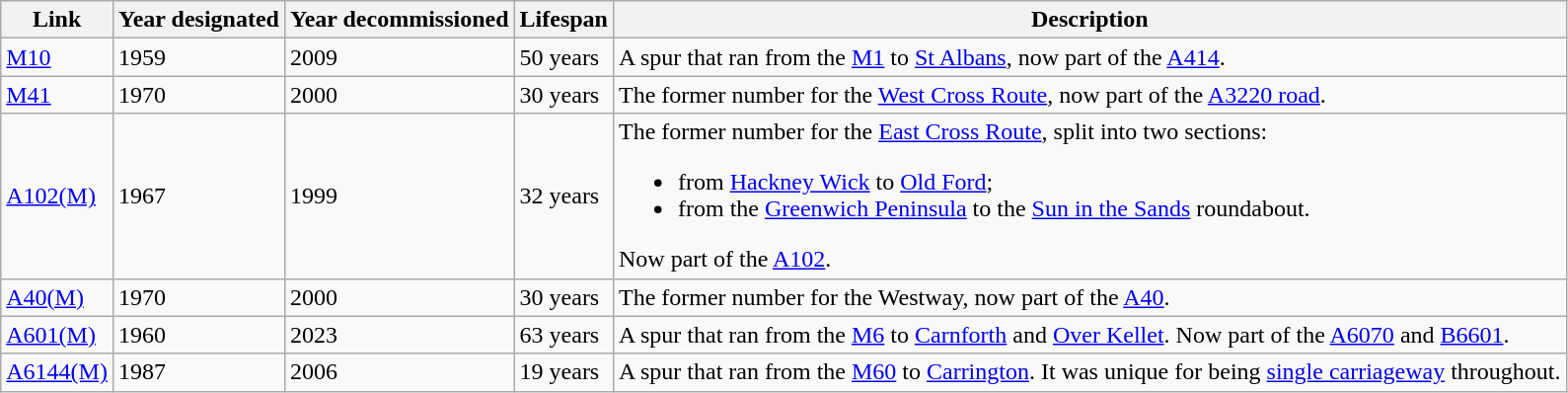<table class="wikitable">
<tr>
<th>Link</th>
<th>Year designated</th>
<th>Year decommissioned</th>
<th>Lifespan</th>
<th>Description</th>
</tr>
<tr>
<td><a href='#'>M10</a></td>
<td>1959</td>
<td>2009</td>
<td>50 years</td>
<td>A spur that ran from the <a href='#'>M1</a> to <a href='#'>St Albans</a>, now part of the <a href='#'>A414</a>.</td>
</tr>
<tr>
<td><a href='#'>M41</a></td>
<td>1970</td>
<td>2000</td>
<td>30 years</td>
<td>The former number for the <a href='#'>West Cross Route</a>, now part of the <a href='#'>A3220 road</a>.</td>
</tr>
<tr>
<td><a href='#'>A102(M)</a></td>
<td>1967</td>
<td>1999</td>
<td>32 years</td>
<td>The former number for the <a href='#'>East Cross Route</a>, split into two sections:<br><ul><li>from <a href='#'>Hackney Wick</a> to <a href='#'>Old Ford</a>;</li><li>from the <a href='#'>Greenwich Peninsula</a> to the <a href='#'>Sun in the Sands</a> roundabout.</li></ul>Now part of the <a href='#'>A102</a>.</td>
</tr>
<tr>
<td><a href='#'>A40(M)</a></td>
<td>1970</td>
<td>2000</td>
<td>30 years</td>
<td>The former number for the Westway, now part of the <a href='#'>A40</a>.</td>
</tr>
<tr>
<td><a href='#'>A601(M)</a></td>
<td>1960</td>
<td>2023</td>
<td>63 years</td>
<td>A spur that ran from the <a href='#'>M6</a> to <a href='#'>Carnforth</a> and <a href='#'>Over Kellet</a>. Now part of the <a href='#'>A6070</a> and <a href='#'>B6601</a>.</td>
</tr>
<tr>
<td><a href='#'>A6144(M)</a></td>
<td>1987</td>
<td>2006</td>
<td>19 years</td>
<td>A spur that ran from the <a href='#'>M60</a> to <a href='#'>Carrington</a>. It was unique for being <a href='#'>single carriageway</a> throughout.</td>
</tr>
</table>
